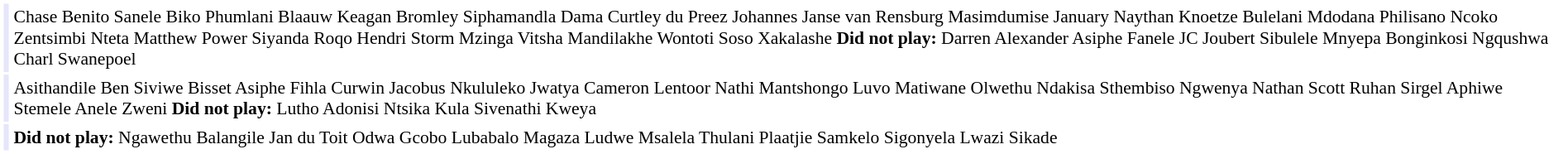<table cellpadding="2" style="border: 1px solid white; font-size:90%;">
<tr>
<td colspan="2" align="right" bgcolor="lavender"></td>
<td align="left">Chase Benito Sanele Biko Phumlani Blaauw Keagan Bromley Siphamandla Dama Curtley du Preez Johannes Janse van Rensburg Masimdumise January Naythan Knoetze Bulelani Mdodana Philisano Ncoko Zentsimbi Nteta Matthew Power Siyanda Roqo Hendri Storm Mzinga Vitsha Mandilakhe Wontoti Soso Xakalashe <strong>Did not play:</strong> Darren Alexander Asiphe Fanele JC Joubert Sibulele Mnyepa Bonginkosi Ngqushwa Charl Swanepoel</td>
</tr>
<tr>
<td colspan="2" align="right" bgcolor="lavender"></td>
<td align="left">Asithandile Ben Siviwe Bisset Asiphe Fihla Curwin Jacobus Nkululeko Jwatya Cameron Lentoor Nathi Mantshongo Luvo Matiwane Olwethu Ndakisa Sthembiso Ngwenya Nathan Scott Ruhan Sirgel Aphiwe Stemele Anele Zweni <strong>Did not play:</strong> Lutho Adonisi Ntsika Kula Sivenathi Kweya</td>
</tr>
<tr>
<td colspan="2" align="right" bgcolor="lavender"></td>
<td align="left"><strong>Did not play:</strong> Ngawethu Balangile Jan du Toit Odwa Gcobo Lubabalo Magaza Ludwe Msalela Thulani Plaatjie Samkelo Sigonyela Lwazi Sikade</td>
</tr>
</table>
